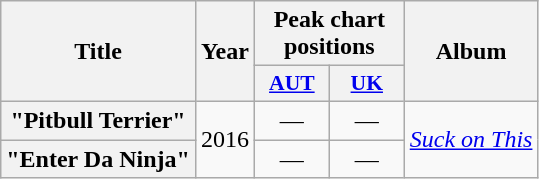<table class="wikitable plainrowheaders" style="text-align:center;">
<tr>
<th scope="col" rowspan="2">Title</th>
<th scope="col" rowspan="2">Year</th>
<th scope="col" colspan="2">Peak chart positions</th>
<th scope="col" rowspan="2">Album</th>
</tr>
<tr>
<th scope="col" style="width:3em;font-size:90%;"><a href='#'>AUT</a><br></th>
<th scope="col" style="width:3em;font-size:90%;"><a href='#'>UK</a><br></th>
</tr>
<tr>
<th scope="row">"Pitbull Terrier" </th>
<td rowspan="2">2016</td>
<td>—</td>
<td>—</td>
<td rowspan="2"><em><a href='#'>Suck on This</a></em></td>
</tr>
<tr>
<th scope="row">"Enter Da Ninja" </th>
<td>—</td>
<td>—</td>
</tr>
</table>
